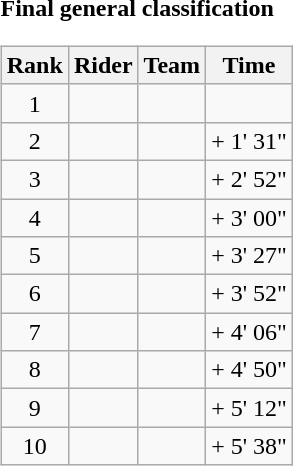<table>
<tr>
<td><strong>Final general classification</strong><br><table class="wikitable">
<tr>
<th scope="col">Rank</th>
<th scope="col">Rider</th>
<th scope="col">Team</th>
<th scope="col">Time</th>
</tr>
<tr>
<td style="text-align:center;">1</td>
<td></td>
<td></td>
<td style="text-align:right;"></td>
</tr>
<tr>
<td style="text-align:center;">2</td>
<td></td>
<td></td>
<td style="text-align:right;">+ 1' 31"</td>
</tr>
<tr>
<td style="text-align:center;">3</td>
<td></td>
<td></td>
<td style="text-align:right;">+ 2' 52"</td>
</tr>
<tr>
<td style="text-align:center;">4</td>
<td></td>
<td></td>
<td style="text-align:right;">+ 3' 00"</td>
</tr>
<tr>
<td style="text-align:center;">5</td>
<td></td>
<td></td>
<td style="text-align:right;">+ 3' 27"</td>
</tr>
<tr>
<td style="text-align:center;">6</td>
<td></td>
<td></td>
<td style="text-align:right;">+ 3' 52"</td>
</tr>
<tr>
<td style="text-align:center;">7</td>
<td></td>
<td></td>
<td style="text-align:right;">+ 4' 06"</td>
</tr>
<tr>
<td style="text-align:center;">8</td>
<td></td>
<td></td>
<td style="text-align:right;">+ 4' 50"</td>
</tr>
<tr>
<td style="text-align:center;">9</td>
<td></td>
<td></td>
<td style="text-align:right;">+ 5' 12"</td>
</tr>
<tr>
<td style="text-align:center;">10</td>
<td></td>
<td></td>
<td style="text-align:right;">+ 5' 38"</td>
</tr>
</table>
</td>
</tr>
</table>
